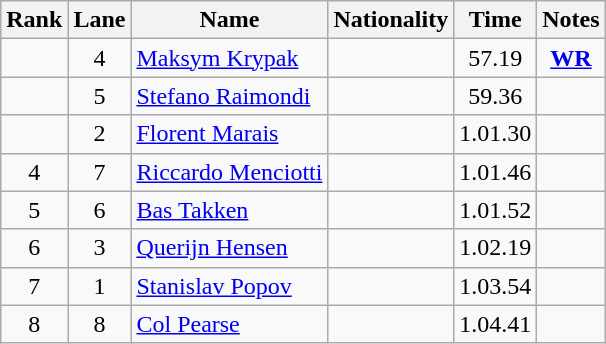<table class="wikitable sortable" style="text-align:center">
<tr>
<th>Rank</th>
<th>Lane</th>
<th>Name</th>
<th>Nationality</th>
<th>Time</th>
<th>Notes</th>
</tr>
<tr>
<td></td>
<td>4</td>
<td align=left><a href='#'>Maksym Krypak</a></td>
<td align=left></td>
<td>57.19</td>
<td><strong><a href='#'>WR</a></strong></td>
</tr>
<tr>
<td></td>
<td>5</td>
<td align=left><a href='#'>Stefano Raimondi</a></td>
<td align=left></td>
<td>59.36</td>
<td></td>
</tr>
<tr>
<td></td>
<td>2</td>
<td align=left><a href='#'>Florent Marais</a></td>
<td align=left></td>
<td>1.01.30</td>
<td></td>
</tr>
<tr>
<td>4</td>
<td>7</td>
<td align=left><a href='#'>Riccardo Menciotti</a></td>
<td align=left></td>
<td>1.01.46</td>
<td></td>
</tr>
<tr>
<td>5</td>
<td>6</td>
<td align=left><a href='#'>Bas Takken</a></td>
<td align=left></td>
<td>1.01.52</td>
<td></td>
</tr>
<tr>
<td>6</td>
<td>3</td>
<td align=left><a href='#'>Querijn Hensen</a></td>
<td align=left></td>
<td>1.02.19</td>
<td></td>
</tr>
<tr>
<td>7</td>
<td>1</td>
<td align=left><a href='#'>Stanislav Popov</a></td>
<td align=left></td>
<td>1.03.54</td>
<td></td>
</tr>
<tr>
<td>8</td>
<td>8</td>
<td align=left><a href='#'>Col Pearse</a></td>
<td align=left></td>
<td>1.04.41</td>
<td></td>
</tr>
</table>
